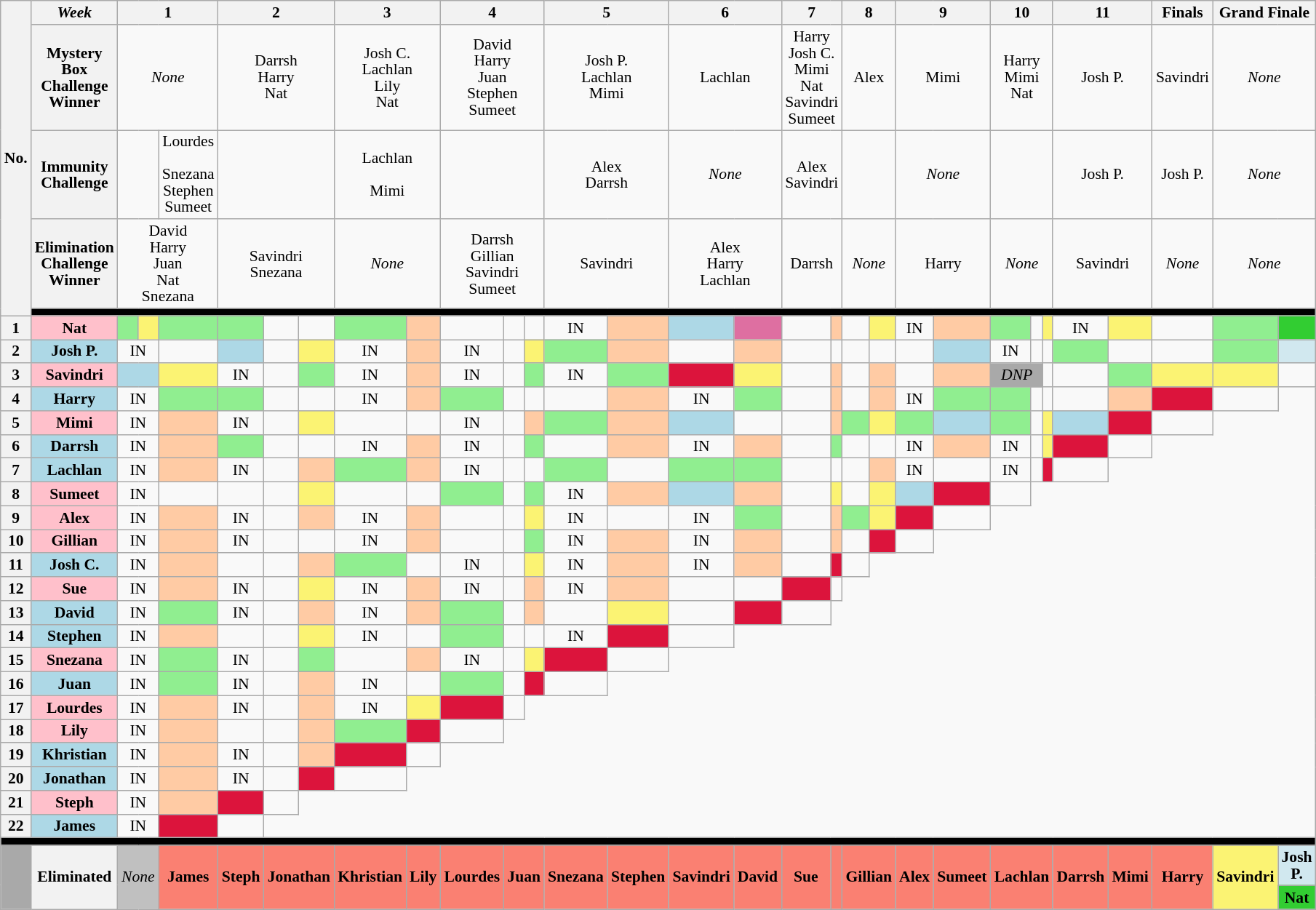<table class="wikitable" style="text-align:center; width:120px; font-size:90%; line-height:15px">
<tr>
<th rowspan=5>No.</th>
<th><em>Week</em></th>
<th colspan=3>1</th>
<th colspan=3>2</th>
<th colspan=2>3</th>
<th colspan=3>4</th>
<th colspan=2>5</th>
<th colspan=2>6</th>
<th colspan=2>7</th>
<th colspan=2>8</th>
<th colspan=2>9</th>
<th colspan=3>10</th>
<th colspan=2>11</th>
<th colspan=1>Finals</th>
<th colspan=2>Grand Finale</th>
</tr>
<tr>
<th>Mystery<br>Box<br>Challenge<br>Winner</th>
<td colspan=3><em>None</em></td>
<td colspan=3>Darrsh<br>Harry<br>Nat</td>
<td colspan=2>Josh C.<br>Lachlan<br>Lily<br>Nat</td>
<td colspan=3>David<br>Harry<br>Juan<br>Stephen<br>Sumeet</td>
<td colspan=2>Josh P.<br>Lachlan<br>Mimi</td>
<td colspan=2>Lachlan</td>
<td colspan=2>Harry<br>Josh C.<br>Mimi<br>Nat<br>Savindri<br>Sumeet</td>
<td colspan=2>Alex</td>
<td colspan=2>Mimi</td>
<td colspan=3>Harry<br>Mimi<br>Nat</td>
<td colspan=2>Josh P.</td>
<td colspan=1>Savindri</td>
<td colspan=2><em>None</em></td>
</tr>
<tr>
<th>Immunity<br>Challenge</th>
<td colspan=2></td>
<td>Lourdes<br><br>Snezana<br>Stephen<br>Sumeet</td>
<td colspan=3><br><br><br><br></td>
<td colspan=2>Lachlan<br><br>Mimi</td>
<td colspan=3><br><br><br></td>
<td colspan=2>Alex<br>Darrsh<br></td>
<td colspan=2><em>None</em></td>
<td colspan=2>Alex<br>Savindri<br></td>
<td colspan=2><br><br><br></td>
<td colspan=2><em>None</em></td>
<td colspan=3></td>
<td colspan=2>Josh P.<br></td>
<td colspan=1>Josh P.<br></td>
<td colspan=2><em>None</em></td>
</tr>
<tr>
<th>Elimination<br>Challenge<br>Winner</th>
<td colspan=3>David<br>Harry<br>Juan<br>Nat<br>Snezana</td>
<td colspan=3>Savindri<br>Snezana</td>
<td colspan=2><em>None</em></td>
<td colspan=3>Darrsh<br>Gillian<br>Savindri<br>Sumeet</td>
<td colspan=2>Savindri</td>
<td colspan=2>Alex<br>Harry<br>Lachlan</td>
<td colspan=2>Darrsh</td>
<td colspan=2><em>None</em></td>
<td colspan=2>Harry</td>
<td colspan=3><em>None</em></td>
<td colspan=2>Savindri</td>
<td colspan=1><em>None</em></td>
<td colspan=2><em>None</em></td>
</tr>
<tr>
<td colspan="30" style="background:black;"></td>
</tr>
<tr>
<th>1</th>
<th style="background:pink;">Nat</th>
<td style="background:lightgreen;"></td>
<td style="background:#fbf373;"></td>
<td style="background:lightgreen;"></td>
<td style="background:lightgreen;"></td>
<td></td>
<td></td>
<td style="background:lightgreen;"></td>
<td style="background:#FFCBA4;"></td>
<td></td>
<td></td>
<td></td>
<td>IN</td>
<td style="background:#FFCBA4;"></td>
<td style="background:lightblue;"></td>
<td style="background:#de6fa1;"></td>
<td></td>
<td style="background:#FFCBA4;"></td>
<td></td>
<td style="background:#fbf373;"></td>
<td>IN</td>
<td style="background:#FFCBA4;"></td>
<td style="background:lightgreen;"></td>
<td></td>
<td style="background:#fbf373;"></td>
<td>IN</td>
<td style="background:#fbf373;"></td>
<td></td>
<td style="background:lightgreen;"></td>
<td style="background:limegreen;"></td>
</tr>
<tr>
<th>2</th>
<th style="background:lightblue;">Josh P.</th>
<td colspan="2">IN</td>
<td></td>
<td style="background:lightblue;"></td>
<td></td>
<td style="background:#fbf373;"></td>
<td>IN</td>
<td style="background:#FFCBA4;"></td>
<td>IN</td>
<td></td>
<td style="background:#fbf373;"></td>
<td style="background:lightgreen;"></td>
<td style="background:#FFCBA4;"></td>
<td></td>
<td style="background:#FFCBA4;"></td>
<td></td>
<td></td>
<td></td>
<td></td>
<td></td>
<td style="background:lightblue;"></td>
<td>IN</td>
<td></td>
<td></td>
<td style="background:lightgreen;"></td>
<td></td>
<td></td>
<td style="background:lightgreen;"></td>
<td style="background:#d1e8ef;"></td>
</tr>
<tr>
<th>3</th>
<th style="background:pink;">Savindri</th>
<td colspan="2" style="background:lightblue;"></td>
<td style="background:#fbf373;"></td>
<td>IN</td>
<td></td>
<td style="background:lightgreen;"></td>
<td>IN</td>
<td style="background:#FFCBA4;"></td>
<td>IN</td>
<td></td>
<td style="background:lightgreen;"></td>
<td>IN</td>
<td style="background:lightgreen;"></td>
<td style="background:crimson;"></td>
<td style="background:#fbf373;"></td>
<td></td>
<td style="background:#FFCBA4;"></td>
<td></td>
<td style="background:#FFCBA4;"></td>
<td></td>
<td style="background:#FFCBA4;"></td>
<td colspan="2" style="background:darkgray;"><em>DNP</em></td>
<td></td>
<td></td>
<td style="background:lightgreen;"></td>
<td style="background:#fbf373;"></td>
<td style="background:#fbf373;"></td>
<td></td>
</tr>
<tr>
<th>4</th>
<th style="background:lightblue;">Harry</th>
<td colspan="2">IN</td>
<td style="background:lightgreen;"></td>
<td style="background:lightgreen;"></td>
<td></td>
<td></td>
<td>IN</td>
<td style="background:#FFCBA4;"></td>
<td style="background:lightgreen;"></td>
<td></td>
<td></td>
<td></td>
<td style="background:#FFCBA4;"></td>
<td>IN</td>
<td style="background:lightgreen;"></td>
<td></td>
<td style="background:#FFCBA4;"></td>
<td></td>
<td style="background:#FFCBA4;"></td>
<td>IN</td>
<td style="background:lightgreen;"></td>
<td style="background:lightgreen;"></td>
<td></td>
<td></td>
<td></td>
<td style="background:#FFCBA4;"></td>
<td style="background:crimson;"></td>
<td></td>
</tr>
<tr>
<th>5</th>
<th style="background:pink;">Mimi</th>
<td colspan="2">IN</td>
<td style="background:#FFCBA4;"></td>
<td>IN</td>
<td></td>
<td style="background:#fbf373;"></td>
<td></td>
<td></td>
<td>IN</td>
<td></td>
<td style="background:#FFCBA4;"></td>
<td style="background:lightgreen;"></td>
<td style="background:#FFCBA4;"></td>
<td style="background:lightblue;"></td>
<td></td>
<td></td>
<td style="background:#FFCBA4;"></td>
<td style="background:lightgreen;"></td>
<td style="background:#fbf373;"></td>
<td style="background:lightgreen;"></td>
<td style="background:lightblue;"></td>
<td style="background:lightgreen;"></td>
<td></td>
<td style="background:#fbf373;"></td>
<td style="background:lightblue;"></td>
<td style="background:crimson;"></td>
<td></td>
</tr>
<tr>
<th>6</th>
<th style="background:lightblue;">Darrsh</th>
<td colspan="2">IN</td>
<td style="background:#FFCBA4;"></td>
<td style="background:lightgreen;"></td>
<td></td>
<td></td>
<td>IN</td>
<td style="background:#FFCBA4;"></td>
<td>IN</td>
<td></td>
<td style="background:lightgreen;"></td>
<td></td>
<td style="background:#FFCBA4;"></td>
<td>IN</td>
<td style="background:#FFCBA4;"></td>
<td></td>
<td style="background:lightgreen;"></td>
<td></td>
<td></td>
<td>IN</td>
<td style="background:#FFCBA4;"></td>
<td>IN</td>
<td></td>
<td style="background:#fbf373;"></td>
<td style="background:crimson;"></td>
<td></td>
</tr>
<tr>
<th>7</th>
<th style="background:lightblue;">Lachlan</th>
<td colspan="2">IN</td>
<td style="background:#FFCBA4;"></td>
<td>IN</td>
<td></td>
<td style="background:#FFCBA4;"></td>
<td style="background:lightgreen;"></td>
<td style="background:#FFCBA4;"></td>
<td>IN</td>
<td></td>
<td></td>
<td style="background:lightgreen;"></td>
<td></td>
<td style="background:lightgreen;"></td>
<td style="background:lightgreen;"></td>
<td></td>
<td></td>
<td></td>
<td style="background:#FFCBA4;"></td>
<td>IN</td>
<td></td>
<td>IN</td>
<td></td>
<td style="background:crimson;"></td>
<td></td>
</tr>
<tr>
<th>8</th>
<th style="background:pink;">Sumeet</th>
<td colspan="2">IN</td>
<td></td>
<td></td>
<td></td>
<td style="background:#fbf373;"></td>
<td></td>
<td></td>
<td style="background:lightgreen;"></td>
<td></td>
<td style="background:lightgreen;"></td>
<td>IN</td>
<td style="background:#FFCBA4;"></td>
<td style="background:lightblue;"></td>
<td style="background:#FFCBA4;"></td>
<td></td>
<td style="background:#fbf373;"></td>
<td></td>
<td style="background:#fbf373;"></td>
<td style="background:lightblue;"></td>
<td style="background:crimson;"></td>
<td></td>
</tr>
<tr>
<th>9</th>
<th style="background:pink;">Alex</th>
<td colspan="2">IN</td>
<td style="background:#FFCBA4;"></td>
<td>IN</td>
<td></td>
<td style="background:#FFCBA4;"></td>
<td>IN</td>
<td style="background:#FFCBA4;"></td>
<td></td>
<td></td>
<td style="background:#fbf373;"></td>
<td>IN</td>
<td></td>
<td>IN</td>
<td style="background:lightgreen;"></td>
<td></td>
<td style="background:#FFCBA4;"></td>
<td style="background:lightgreen;"></td>
<td style="background:#fbf373;"></td>
<td style="background:crimson;"></td>
<td></td>
</tr>
<tr>
<th>10</th>
<th style="background:pink;">Gillian</th>
<td colspan="2">IN</td>
<td style="background:#FFCBA4;"></td>
<td>IN</td>
<td></td>
<td></td>
<td>IN</td>
<td style="background:#FFCBA4;"></td>
<td></td>
<td></td>
<td style="background:lightgreen;"></td>
<td>IN</td>
<td style="background:#FFCBA4;"></td>
<td>IN</td>
<td style="background:#FFCBA4;"></td>
<td></td>
<td style="background:#FFCBA4;"></td>
<td></td>
<td style="background:crimson;"></td>
<td></td>
</tr>
<tr>
<th>11</th>
<th style="background:lightblue;">Josh C.</th>
<td colspan="2">IN</td>
<td style="background:#FFCBA4;"></td>
<td></td>
<td></td>
<td style="background:#FFCBA4;"></td>
<td style="background:lightgreen;"></td>
<td></td>
<td>IN</td>
<td></td>
<td style="background:#fbf373;"></td>
<td>IN</td>
<td style="background:#FFCBA4;"></td>
<td>IN</td>
<td style="background:#FFCBA4;"></td>
<td></td>
<td style="background:crimson;"></td>
<td></td>
</tr>
<tr>
<th>12</th>
<th style="background:pink;">Sue</th>
<td colspan="2">IN</td>
<td style="background:#FFCBA4;"></td>
<td>IN</td>
<td></td>
<td style="background:#fbf373;"></td>
<td>IN</td>
<td style="background:#FFCBA4;"></td>
<td>IN</td>
<td></td>
<td style="background:#FFCBA4;"></td>
<td>IN</td>
<td style="background:#FFCBA4;"></td>
<td></td>
<td></td>
<td style="background:crimson;"></td>
<td></td>
</tr>
<tr>
<th>13</th>
<th style="background:lightblue;">David</th>
<td colspan="2">IN</td>
<td style="background:lightgreen;"></td>
<td>IN</td>
<td></td>
<td style="background:#FFCBA4;"></td>
<td>IN</td>
<td style="background:#FFCBA4;"></td>
<td style="background:lightgreen;"></td>
<td></td>
<td style="background:#FFCBA4;"></td>
<td></td>
<td style="background:#fbf373;"></td>
<td></td>
<td style="background:crimson;"></td>
<td></td>
</tr>
<tr>
<th>14</th>
<th style="background:lightblue;">Stephen</th>
<td colspan="2">IN</td>
<td style="background:#FFCBA4;"></td>
<td></td>
<td></td>
<td style="background:#fbf373;"></td>
<td>IN</td>
<td></td>
<td style="background:lightgreen;"></td>
<td></td>
<td></td>
<td>IN</td>
<td style="background:crimson;"></td>
<td></td>
</tr>
<tr>
<th>15</th>
<th style="background:pink;">Snezana</th>
<td colspan="2">IN</td>
<td style="background:lightgreen;"></td>
<td>IN</td>
<td></td>
<td style="background:lightgreen;"></td>
<td></td>
<td style="background:#FFCBA4;"></td>
<td>IN</td>
<td></td>
<td style="background:#fbf373;"></td>
<td style="background:crimson;"></td>
<td></td>
</tr>
<tr>
<th>16</th>
<th style="background:lightblue;">Juan</th>
<td colspan="2">IN</td>
<td style="background:lightgreen;"></td>
<td>IN</td>
<td></td>
<td style="background:#FFCBA4;"></td>
<td>IN</td>
<td></td>
<td style="background:lightgreen;"></td>
<td></td>
<td style="background:crimson;"></td>
<td></td>
</tr>
<tr>
<th>17</th>
<th style="background:pink;">Lourdes</th>
<td colspan="2">IN</td>
<td style="background:#FFCBA4;"></td>
<td>IN</td>
<td></td>
<td style="background:#FFCBA4;"></td>
<td>IN</td>
<td style="background:#fbf373;"></td>
<td style="background:crimson;"></td>
<td></td>
</tr>
<tr>
<th>18</th>
<th style="background:pink;">Lily</th>
<td colspan="2">IN</td>
<td style="background:#FFCBA4;"></td>
<td></td>
<td></td>
<td style="background:#FFCBA4;"></td>
<td style="background:lightgreen;"></td>
<td style="background:crimson;"></td>
<td></td>
</tr>
<tr>
<th>19</th>
<th style="background:lightblue;">Khristian</th>
<td colspan="2">IN</td>
<td style="background:#FFCBA4;"></td>
<td>IN</td>
<td></td>
<td style="background:#FFCBA4;"></td>
<td style="background:crimson;"></td>
<td></td>
</tr>
<tr>
<th>20</th>
<th style="background:lightblue;">Jonathan</th>
<td colspan="2">IN</td>
<td style="background:#FFCBA4;"></td>
<td>IN</td>
<td></td>
<td style="background:crimson;"></td>
<td></td>
</tr>
<tr>
<th>21</th>
<th style="background:pink;">Steph</th>
<td colspan="2">IN</td>
<td style="background:#FFCBA4;"></td>
<td style="background:crimson;"></td>
<td></td>
</tr>
<tr>
<th>22</th>
<th style="background:lightblue;">James</th>
<td colspan="2">IN</td>
<td style="background:crimson;"></td>
<td></td>
</tr>
<tr>
<td colspan="31" style="background:black;"></td>
</tr>
<tr>
<td rowspan="2" style="background:darkgray;"></td>
<th rowspan=2>Eliminated</th>
<td colspan="2" rowspan="4" style="background:silver;"><em>None</em></td>
<td style="background:salmon;" rowspan="4"><strong>James</strong></td>
<td style="background:salmon;" rowspan="4"><strong>Steph</strong></td>
<td colspan="2" rowspan="4" style="background:salmon;"><strong>Jonathan</strong></td>
<td style="background:salmon;" rowspan="4"><strong>Khristian</strong></td>
<td style="background:salmon;" rowspan="4"><strong>Lily</strong></td>
<td style="background:salmon;" rowspan="4"><strong>Lourdes</strong></td>
<td colspan="2" style="background:salmon;" rowspan="4"><strong>Juan</strong></td>
<td style="background:salmon;" rowspan="4"><strong>Snezana</strong></td>
<td style="background:salmon;" rowspan="4"><strong>Stephen</strong></td>
<td style="background:salmon;" rowspan="4"><strong>Savindri</strong><br></td>
<td style="background:salmon;" rowspan="4"><strong>David</strong></td>
<td style="background:salmon;" rowspan="4"><strong>Sue</strong></td>
<td style="background:salmon;" rowspan="4"><strong></strong></td>
<td colspan="2" style="background:salmon;" rowspan="4"><strong>Gillian</strong></td>
<td style="background:salmon;" rowspan="4"><strong>Alex</strong></td>
<td style="background:salmon;" rowspan="4"><strong>Sumeet</strong></td>
<td colspan="3" style="background:salmon;" rowspan="4"><strong>Lachlan</strong></td>
<td style="background:salmon;" rowspan="4"><strong>Darrsh</strong></td>
<td style="background:salmon;" rowspan="4"><strong>Mimi</strong></td>
<td style="background:salmon;" rowspan="4"><strong>Harry</strong></td>
<td rowspan="2" style="background:#fbf373;"><strong>Savindri</strong><br></td>
<td style="background:#d1e8ef;"><strong>Josh P.</strong></td>
</tr>
<tr>
<td style="background:limegreen;"><strong>Nat</strong></td>
</tr>
</table>
